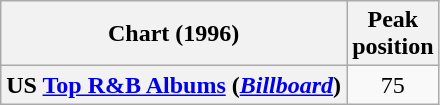<table class="wikitable sortable plainrowheaders" style="text-align:center">
<tr>
<th scope="col">Chart (1996)</th>
<th scope="col">Peak<br> position</th>
</tr>
<tr>
<th scope="row">US <a href='#'>Top R&B Albums</a> (<em><a href='#'>Billboard</a></em>)</th>
<td>75</td>
</tr>
</table>
